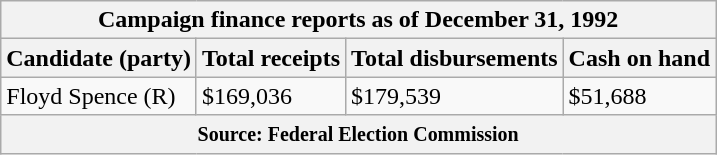<table class="wikitable sortable">
<tr>
<th colspan=4>Campaign finance reports as of December 31, 1992</th>
</tr>
<tr style="text-align:center;">
<th>Candidate (party)</th>
<th>Total receipts</th>
<th>Total disbursements</th>
<th>Cash on hand</th>
</tr>
<tr>
<td>Floyd Spence (R)</td>
<td>$169,036</td>
<td>$179,539</td>
<td>$51,688</td>
</tr>
<tr>
<th colspan="4"><small>Source: Federal Election Commission</small></th>
</tr>
</table>
